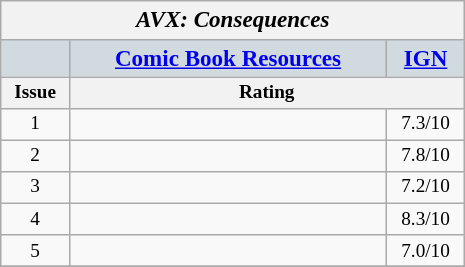<table class="wikitable infobox" style="float: right; width: 24.2em; font-size: 80%; text-align: center; margin:0.5em 0 0.5em 1em; padding:0;" cellpadding="0" cellspacing="0">
<tr>
<th colspan="3" style="font-size:120%;"><em>AVX: Consequences</em></th>
</tr>
<tr>
<th style="background:#d1dbdf;font-size:120%;"></th>
<th style="background:#d1dbdf;font-size:120%;"><a href='#'>Comic Book Resources</a></th>
<th style="background:#d1dbdf;font-size:120%;"><a href='#'>IGN</a></th>
</tr>
<tr>
<th>Issue</th>
<th colspan="2">Rating</th>
</tr>
<tr>
<td>1</td>
<td></td>
<td>7.3/10</td>
</tr>
<tr>
<td>2</td>
<td></td>
<td>7.8/10</td>
</tr>
<tr>
<td>3</td>
<td></td>
<td>7.2/10</td>
</tr>
<tr>
<td>4</td>
<td></td>
<td>8.3/10</td>
</tr>
<tr>
<td>5</td>
<td></td>
<td>7.0/10</td>
</tr>
<tr>
</tr>
</table>
